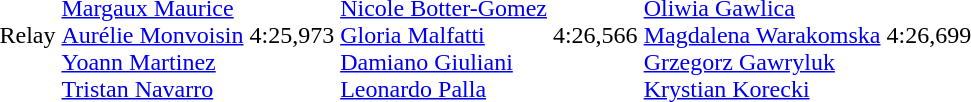<table>
<tr>
<td>Relay</td>
<td><br><a href='#'>Margaux Maurice</a><br><a href='#'>Aurélie Monvoisin</a><br><a href='#'>Yoann Martinez</a><br><a href='#'>Tristan Navarro</a></td>
<td>4:25,973</td>
<td><br><a href='#'>Nicole Botter-Gomez</a><br><a href='#'>Gloria Malfatti</a><br><a href='#'>Damiano Giuliani</a><br><a href='#'>Leonardo Palla</a></td>
<td>4:26,566</td>
<td><br><a href='#'>Oliwia Gawlica</a><br><a href='#'>Magdalena Warakomska</a><br><a href='#'>Grzegorz Gawryluk</a><br><a href='#'>Krystian Korecki</a></td>
<td>4:26,699</td>
</tr>
</table>
